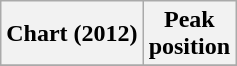<table class="wikitable">
<tr>
<th>Chart (2012)</th>
<th>Peak<br>position</th>
</tr>
<tr>
</tr>
</table>
